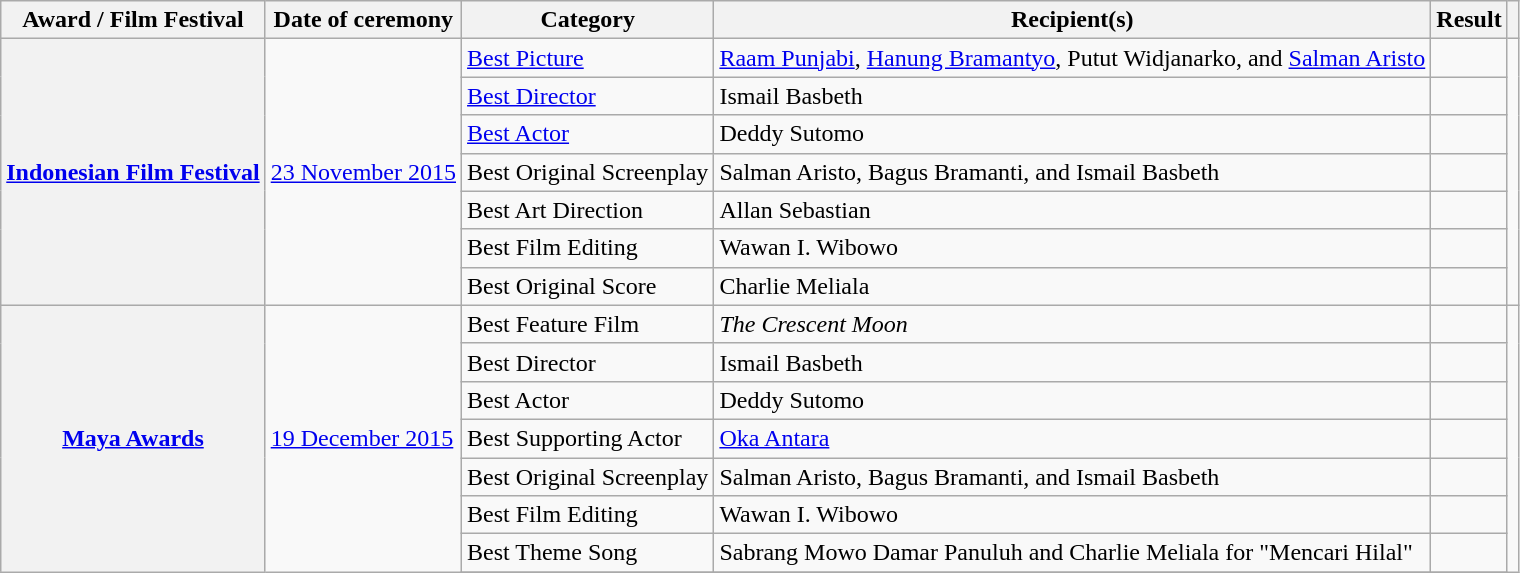<table class="wikitable sortable plainrowheaders">
<tr>
<th scope="col">Award / Film Festival</th>
<th scope="col">Date of ceremony</th>
<th scope="col">Category</th>
<th scope="col">Recipient(s)</th>
<th scope="col">Result</th>
<th scope="col" class="unsortable"></th>
</tr>
<tr>
<th scope="row" rowspan="7"><a href='#'>Indonesian Film Festival</a></th>
<td rowspan="7"><a href='#'>23 November 2015</a></td>
<td><a href='#'>Best Picture</a></td>
<td><a href='#'>Raam Punjabi</a>, <a href='#'>Hanung Bramantyo</a>, Putut Widjanarko, and <a href='#'>Salman Aristo</a></td>
<td></td>
<td align="center" rowspan="7"></td>
</tr>
<tr>
<td><a href='#'>Best Director</a></td>
<td>Ismail Basbeth</td>
<td></td>
</tr>
<tr>
<td><a href='#'>Best Actor</a></td>
<td>Deddy Sutomo</td>
<td></td>
</tr>
<tr>
<td>Best Original Screenplay</td>
<td>Salman Aristo, Bagus Bramanti, and Ismail Basbeth</td>
<td></td>
</tr>
<tr>
<td>Best Art Direction</td>
<td>Allan Sebastian</td>
<td></td>
</tr>
<tr>
<td>Best Film Editing</td>
<td>Wawan I. Wibowo</td>
<td></td>
</tr>
<tr>
<td>Best Original Score</td>
<td>Charlie Meliala</td>
<td></td>
</tr>
<tr>
<th scope="row" rowspan="8"><a href='#'>Maya Awards</a></th>
<td rowspan="8"><a href='#'>19 December 2015</a></td>
<td>Best Feature Film</td>
<td><em>The Crescent Moon</em></td>
<td></td>
<td align="center" rowspan="14"></td>
</tr>
<tr>
<td>Best Director</td>
<td>Ismail Basbeth</td>
<td></td>
</tr>
<tr>
<td>Best Actor</td>
<td>Deddy Sutomo</td>
<td></td>
</tr>
<tr>
<td>Best Supporting Actor</td>
<td><a href='#'>Oka Antara</a></td>
<td></td>
</tr>
<tr>
<td>Best Original Screenplay</td>
<td>Salman Aristo, Bagus Bramanti, and Ismail Basbeth</td>
<td></td>
</tr>
<tr>
<td>Best Film Editing</td>
<td>Wawan I. Wibowo</td>
<td></td>
</tr>
<tr>
<td>Best Theme Song</td>
<td>Sabrang Mowo Damar Panuluh and Charlie Meliala for "Mencari Hilal"</td>
<td></td>
</tr>
<tr>
</tr>
</table>
